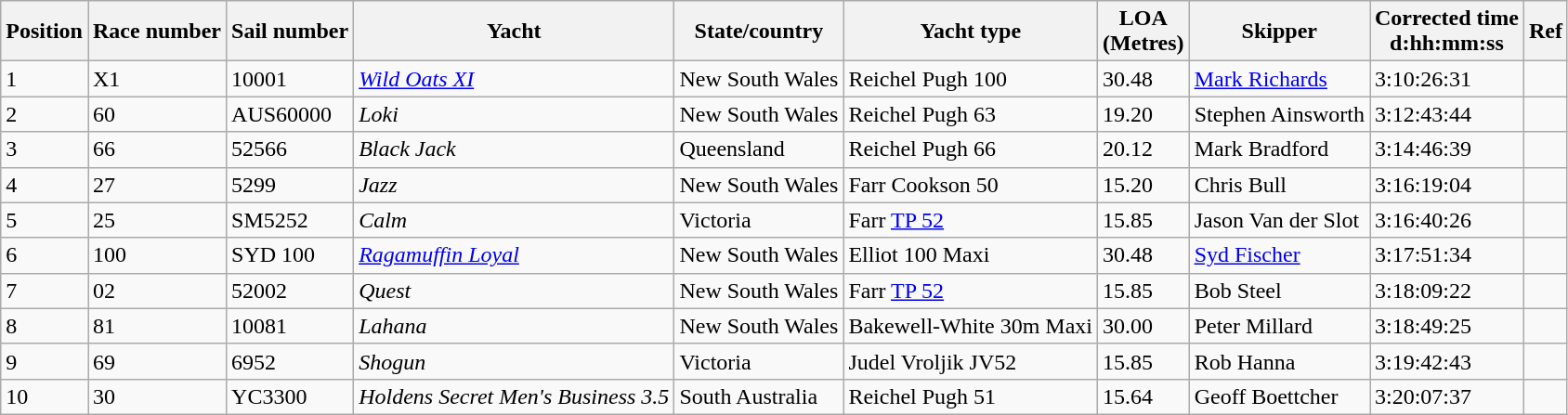<table class="wikitable">
<tr>
<th>Position</th>
<th>Race number</th>
<th>Sail number</th>
<th>Yacht</th>
<th>State/country</th>
<th>Yacht type</th>
<th>LOA <br>(Metres)</th>
<th>Skipper</th>
<th>Corrected time <br>d:hh:mm:ss</th>
<th>Ref</th>
</tr>
<tr>
<td>1</td>
<td>X1</td>
<td>10001</td>
<td><em><a href='#'>Wild Oats XI</a></em></td>
<td> New South Wales</td>
<td>Reichel Pugh 100</td>
<td>30.48</td>
<td><a href='#'>Mark Richards</a></td>
<td>3:10:26:31</td>
<td></td>
</tr>
<tr>
<td>2</td>
<td>60</td>
<td>AUS60000</td>
<td><em>Loki</em></td>
<td> New South Wales</td>
<td>Reichel Pugh 63</td>
<td>19.20</td>
<td>Stephen Ainsworth</td>
<td>3:12:43:44</td>
<td></td>
</tr>
<tr>
<td>3</td>
<td>66</td>
<td>52566</td>
<td><em>Black Jack</em></td>
<td> Queensland</td>
<td>Reichel Pugh 66</td>
<td>20.12</td>
<td>Mark Bradford</td>
<td>3:14:46:39</td>
<td></td>
</tr>
<tr>
<td>4</td>
<td>27</td>
<td>5299</td>
<td><em>Jazz</em></td>
<td> New South Wales</td>
<td>Farr Cookson 50</td>
<td>15.20</td>
<td>Chris Bull</td>
<td>3:16:19:04</td>
<td></td>
</tr>
<tr>
<td>5</td>
<td>25</td>
<td>SM5252</td>
<td><em>Calm</em></td>
<td> Victoria</td>
<td>Farr <a href='#'>TP 52</a></td>
<td>15.85</td>
<td>Jason Van der Slot</td>
<td>3:16:40:26</td>
<td></td>
</tr>
<tr>
<td>6</td>
<td>100</td>
<td>SYD 100</td>
<td><em><a href='#'>Ragamuffin Loyal</a></em></td>
<td> New South Wales</td>
<td>Elliot 100 Maxi</td>
<td>30.48</td>
<td><a href='#'>Syd Fischer</a></td>
<td>3:17:51:34</td>
<td></td>
</tr>
<tr>
<td>7</td>
<td>02</td>
<td>52002</td>
<td><em>Quest</em></td>
<td> New South Wales</td>
<td>Farr <a href='#'>TP 52</a></td>
<td>15.85</td>
<td>Bob Steel</td>
<td>3:18:09:22</td>
<td></td>
</tr>
<tr>
<td>8</td>
<td>81</td>
<td>10081</td>
<td><em>Lahana</em></td>
<td> New South Wales</td>
<td>Bakewell-White 30m Maxi</td>
<td>30.00</td>
<td>Peter Millard</td>
<td>3:18:49:25</td>
<td></td>
</tr>
<tr>
<td>9</td>
<td>69</td>
<td>6952</td>
<td><em>Shogun</em></td>
<td> Victoria</td>
<td>Judel Vroljik JV52</td>
<td>15.85</td>
<td>Rob Hanna</td>
<td>3:19:42:43</td>
<td></td>
</tr>
<tr>
<td>10</td>
<td>30</td>
<td>YC3300</td>
<td><em>Holdens Secret Men's Business 3.5</em></td>
<td> South Australia</td>
<td>Reichel Pugh 51</td>
<td>15.64</td>
<td>Geoff Boettcher</td>
<td>3:20:07:37</td>
<td></td>
</tr>
</table>
